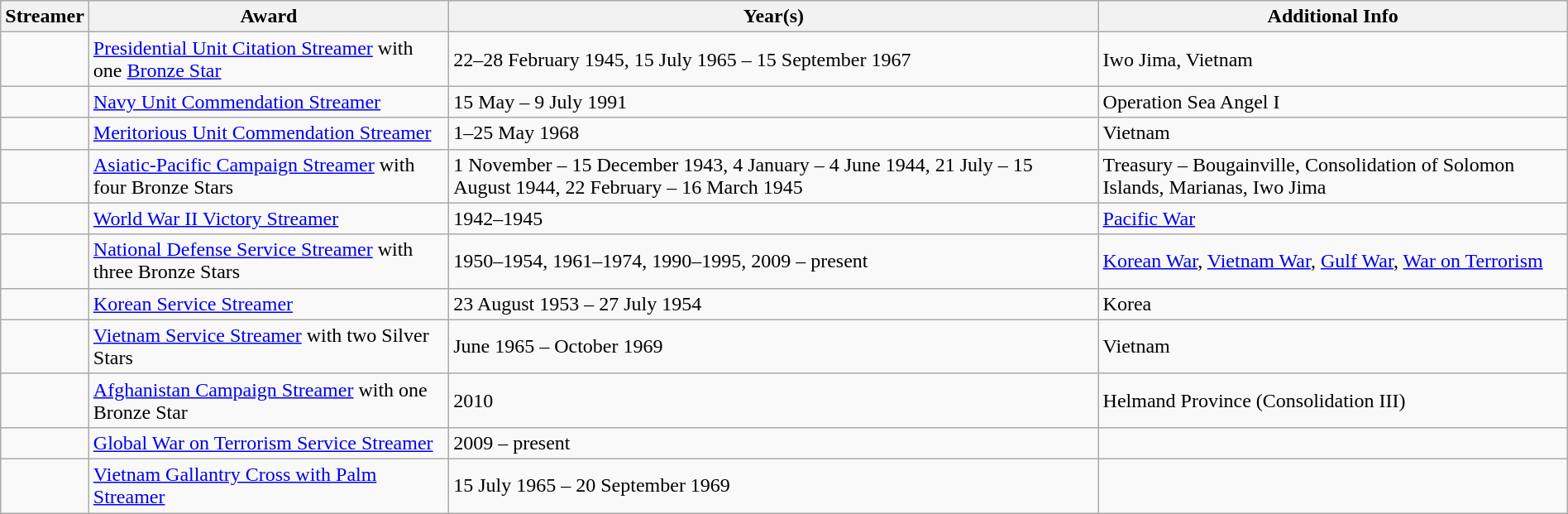<table class="wikitable" style="margin:auto;">
<tr>
<th>Streamer</th>
<th>Award</th>
<th>Year(s)</th>
<th>Additional Info</th>
</tr>
<tr>
<td></td>
<td><a href='#'>Presidential Unit Citation Streamer</a> with one <a href='#'>Bronze Star</a></td>
<td>22–28 February 1945, 15 July 1965 – 15 September 1967</td>
<td>Iwo Jima, Vietnam</td>
</tr>
<tr>
<td></td>
<td><a href='#'>Navy Unit Commendation Streamer</a></td>
<td>15 May – 9 July 1991</td>
<td>Operation Sea Angel I</td>
</tr>
<tr>
<td></td>
<td><a href='#'>Meritorious Unit Commendation Streamer</a></td>
<td>1–25 May 1968</td>
<td>Vietnam</td>
</tr>
<tr>
<td></td>
<td><a href='#'>Asiatic-Pacific Campaign Streamer</a> with four Bronze Stars</td>
<td>1 November – 15 December 1943, 4 January – 4 June 1944, 21 July – 15 August 1944, 22 February – 16 March 1945</td>
<td>Treasury – Bougainville, Consolidation of Solomon Islands, Marianas, Iwo Jima</td>
</tr>
<tr>
<td></td>
<td><a href='#'>World War II Victory Streamer</a></td>
<td>1942–1945</td>
<td><a href='#'>Pacific War</a></td>
</tr>
<tr>
<td></td>
<td><a href='#'>National Defense Service Streamer</a> with three Bronze Stars</td>
<td>1950–1954, 1961–1974, 1990–1995, 2009 – present</td>
<td><a href='#'>Korean War</a>, <a href='#'>Vietnam War</a>, <a href='#'>Gulf War</a>, <a href='#'>War on Terrorism</a></td>
</tr>
<tr>
<td></td>
<td><a href='#'>Korean Service Streamer</a></td>
<td>23 August 1953 – 27 July 1954</td>
<td>Korea</td>
</tr>
<tr>
<td></td>
<td><a href='#'>Vietnam Service Streamer</a> with two Silver Stars</td>
<td>June 1965 – October 1969</td>
<td>Vietnam</td>
</tr>
<tr>
<td></td>
<td><a href='#'>Afghanistan Campaign Streamer</a> with one Bronze Star</td>
<td>2010</td>
<td>Helmand Province (Consolidation III)</td>
</tr>
<tr>
<td></td>
<td><a href='#'>Global War on Terrorism Service Streamer</a></td>
<td>2009 – present</td>
<td><br></td>
</tr>
<tr>
<td></td>
<td><a href='#'>Vietnam Gallantry Cross with Palm Streamer</a></td>
<td>15 July 1965 – 20 September 1969</td>
<td><br></td>
</tr>
</table>
